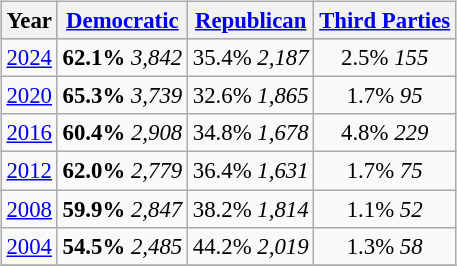<table class="wikitable" style="float:right; margin:1em; font-size:95%;">
<tr style="background:lightgrey;">
<th>Year</th>
<th><a href='#'>Democratic</a></th>
<th><a href='#'>Republican</a></th>
<th><a href='#'>Third Parties</a></th>
</tr>
<tr>
<td align="center" ><a href='#'>2024</a></td>
<td align="center" ><strong>62.1%</strong> <em>3,842</em></td>
<td align="center" >35.4% <em>2,187</em></td>
<td align="center" >2.5% <em>155</em></td>
</tr>
<tr>
<td align="center" ><a href='#'>2020</a></td>
<td align="center" ><strong>65.3%</strong> <em>3,739</em></td>
<td align="center" >32.6% <em>1,865</em></td>
<td align="center" >1.7% <em>95</em></td>
</tr>
<tr>
<td align="center" ><a href='#'>2016</a></td>
<td align="center" ><strong>60.4%</strong> <em>2,908</em></td>
<td align="center" >34.8% <em>1,678</em></td>
<td align="center" >4.8% <em>229</em></td>
</tr>
<tr>
<td align="center" ><a href='#'>2012</a></td>
<td align="center" ><strong>62.0%</strong> <em>2,779</em></td>
<td align="center" >36.4% <em>1,631</em></td>
<td align="center" >1.7% <em>75</em></td>
</tr>
<tr>
<td align="center" ><a href='#'>2008</a></td>
<td align="center" ><strong>59.9%</strong> <em>2,847</em></td>
<td align="center" >38.2% <em>1,814</em></td>
<td align="center" >1.1% <em>52</em></td>
</tr>
<tr>
<td align="center" ><a href='#'>2004</a></td>
<td align="center" ><strong>54.5%</strong> <em>2,485</em></td>
<td align="center" >44.2% <em>2,019</em></td>
<td align="center" >1.3% <em>58</em></td>
</tr>
<tr>
</tr>
</table>
